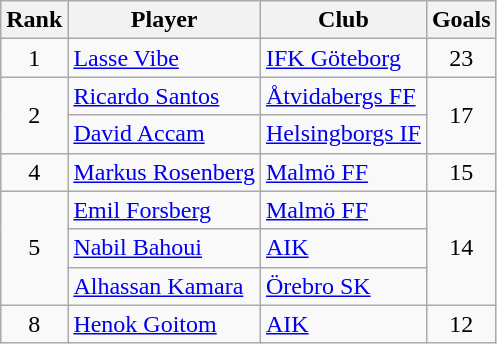<table class="wikitable" style="text-align:center">
<tr>
<th>Rank</th>
<th>Player</th>
<th>Club</th>
<th>Goals</th>
</tr>
<tr>
<td>1</td>
<td align="left"> <a href='#'>Lasse Vibe</a></td>
<td align="left"><a href='#'>IFK Göteborg</a></td>
<td>23</td>
</tr>
<tr>
<td rowspan="2">2</td>
<td align="left"> <a href='#'>Ricardo Santos</a></td>
<td align="left"><a href='#'>Åtvidabergs FF</a></td>
<td rowspan="2">17</td>
</tr>
<tr>
<td align="left"> <a href='#'>David Accam</a></td>
<td align="left"><a href='#'>Helsingborgs IF</a></td>
</tr>
<tr>
<td>4</td>
<td align="left"> <a href='#'>Markus Rosenberg</a></td>
<td align="left"><a href='#'>Malmö FF</a></td>
<td>15</td>
</tr>
<tr>
<td rowspan="3">5</td>
<td align="left"> <a href='#'>Emil Forsberg</a></td>
<td align="left"><a href='#'>Malmö FF</a></td>
<td rowspan="3">14</td>
</tr>
<tr>
<td align="left"> <a href='#'>Nabil Bahoui</a></td>
<td align="left"><a href='#'>AIK</a></td>
</tr>
<tr>
<td align="left"> <a href='#'>Alhassan Kamara</a></td>
<td align="left"><a href='#'>Örebro SK</a></td>
</tr>
<tr>
<td>8</td>
<td align="left"> <a href='#'>Henok Goitom</a></td>
<td align="left"><a href='#'>AIK</a></td>
<td>12</td>
</tr>
</table>
